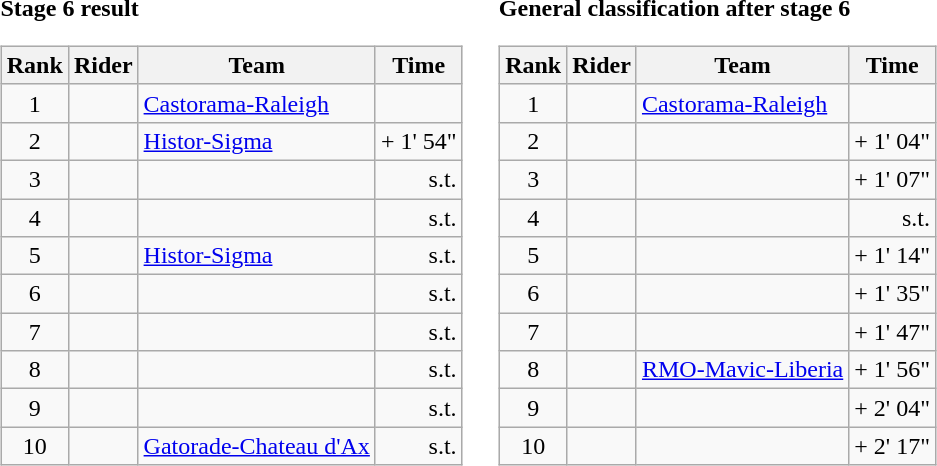<table>
<tr>
<td><strong>Stage 6 result</strong><br><table class="wikitable">
<tr>
<th scope="col">Rank</th>
<th scope="col">Rider</th>
<th scope="col">Team</th>
<th scope="col">Time</th>
</tr>
<tr>
<td style="text-align:center;">1</td>
<td> </td>
<td><a href='#'>Castorama-Raleigh</a></td>
<td style="text-align:right;"></td>
</tr>
<tr>
<td style="text-align:center;">2</td>
<td></td>
<td><a href='#'>Histor-Sigma</a></td>
<td style="text-align:right;">+ 1' 54"</td>
</tr>
<tr>
<td style="text-align:center;">3</td>
<td></td>
<td></td>
<td style="text-align:right;">s.t.</td>
</tr>
<tr>
<td style="text-align:center;">4</td>
<td></td>
<td></td>
<td style="text-align:right;">s.t.</td>
</tr>
<tr>
<td style="text-align:center;">5</td>
<td></td>
<td><a href='#'>Histor-Sigma</a></td>
<td style="text-align:right;">s.t.</td>
</tr>
<tr>
<td style="text-align:center;">6</td>
<td></td>
<td></td>
<td style="text-align:right;">s.t.</td>
</tr>
<tr>
<td style="text-align:center;">7</td>
<td></td>
<td></td>
<td style="text-align:right;">s.t.</td>
</tr>
<tr>
<td style="text-align:center;">8</td>
<td></td>
<td></td>
<td style="text-align:right;">s.t.</td>
</tr>
<tr>
<td style="text-align:center;">9</td>
<td></td>
<td></td>
<td style="text-align:right;">s.t.</td>
</tr>
<tr>
<td style="text-align:center;">10</td>
<td></td>
<td><a href='#'>Gatorade-Chateau d'Ax</a></td>
<td style="text-align:right;">s.t.</td>
</tr>
</table>
</td>
<td></td>
<td><strong>General classification after stage 6</strong><br><table class="wikitable">
<tr>
<th scope="col">Rank</th>
<th scope="col">Rider</th>
<th scope="col">Team</th>
<th scope="col">Time</th>
</tr>
<tr>
<td style="text-align:center;">1</td>
<td> </td>
<td><a href='#'>Castorama-Raleigh</a></td>
<td style="text-align:right;"></td>
</tr>
<tr>
<td style="text-align:center;">2</td>
<td></td>
<td></td>
<td style="text-align:right;">+ 1' 04"</td>
</tr>
<tr>
<td style="text-align:center;">3</td>
<td></td>
<td></td>
<td style="text-align:right;">+ 1' 07"</td>
</tr>
<tr>
<td style="text-align:center;">4</td>
<td></td>
<td></td>
<td style="text-align:right;">s.t.</td>
</tr>
<tr>
<td style="text-align:center;">5</td>
<td></td>
<td></td>
<td style="text-align:right;">+ 1' 14"</td>
</tr>
<tr>
<td style="text-align:center;">6</td>
<td></td>
<td></td>
<td style="text-align:right;">+ 1' 35"</td>
</tr>
<tr>
<td style="text-align:center;">7</td>
<td></td>
<td></td>
<td style="text-align:right;">+ 1' 47"</td>
</tr>
<tr>
<td style="text-align:center;">8</td>
<td></td>
<td><a href='#'>RMO-Mavic-Liberia</a></td>
<td style="text-align:right;">+ 1' 56"</td>
</tr>
<tr>
<td style="text-align:center;">9</td>
<td></td>
<td></td>
<td style="text-align:right;">+ 2' 04"</td>
</tr>
<tr>
<td style="text-align:center;">10</td>
<td></td>
<td></td>
<td style="text-align:right;">+ 2' 17"</td>
</tr>
</table>
</td>
</tr>
</table>
